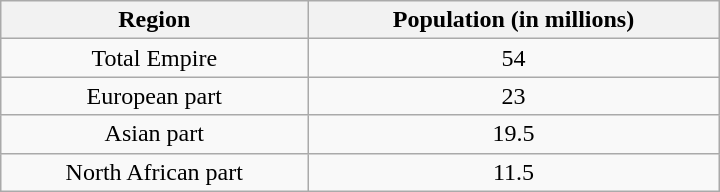<table class="wikitable" style="margin:1em auto; text-align:center; width:30em">
<tr>
<th>Region</th>
<th>Population (in millions)</th>
</tr>
<tr>
<td>Total Empire</td>
<td>54</td>
</tr>
<tr>
<td>European part</td>
<td>23</td>
</tr>
<tr>
<td>Asian part</td>
<td>19.5</td>
</tr>
<tr>
<td>North African part</td>
<td>11.5</td>
</tr>
</table>
